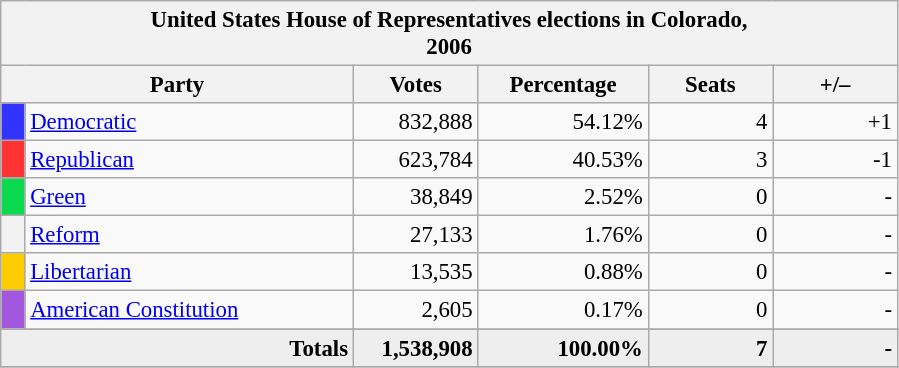<table class="wikitable" style="font-size: 95%;">
<tr>
<th colspan="6">United States House of Representatives elections in Colorado,<br>2006</th>
</tr>
<tr>
<th colspan=2 style="width: 15em">Party</th>
<th style="width: 5em">Votes</th>
<th style="width: 7em">Percentage</th>
<th style="width: 5em">Seats</th>
<th style="width: 5em">+/–</th>
</tr>
<tr>
<th style="background-color:#3333FF; width: 3px"></th>
<td style="width: 130px"><a href='#'>Democratic</a></td>
<td align="right">832,888</td>
<td align="right">54.12%</td>
<td align="right">4</td>
<td align="right">+1</td>
</tr>
<tr>
<th style="background-color:#FF3333; width: 3px"></th>
<td style="width: 130px"><a href='#'>Republican</a></td>
<td align="right">623,784</td>
<td align="right">40.53%</td>
<td align="right">3</td>
<td align="right">-1</td>
</tr>
<tr>
<th style="background-color:#0BDA51; width: 3px"></th>
<td style="width: 130px"><a href='#'>Green</a></td>
<td align="right">38,849</td>
<td align="right">2.52%</td>
<td align="right">0</td>
<td align="right">-</td>
</tr>
<tr>
<th style="background-color:#; width: 3px"></th>
<td style="width: 130px"><a href='#'>Reform</a></td>
<td align="right">27,133</td>
<td align="right">1.76%</td>
<td align="right">0</td>
<td align="right">-</td>
</tr>
<tr>
<th style="background-color:#FFCC00; width: 3px"></th>
<td style="width: 130px"><a href='#'>Libertarian</a></td>
<td align="right">13,535</td>
<td align="right">0.88%</td>
<td align="right">0</td>
<td align="right">-</td>
</tr>
<tr>
<th style="background-color:#A356DE; width: 3px"></th>
<td style="width: 130px"><a href='#'>American Constitution</a></td>
<td align="right">2,605</td>
<td align="right">0.17%</td>
<td align="right">0</td>
<td align="right">-</td>
</tr>
<tr>
</tr>
<tr bgcolor="#EEEEEE">
<td colspan="2" align="right"><strong>Totals</strong></td>
<td align="right"><strong>1,538,908</strong></td>
<td align="right"><strong>100.00%</strong></td>
<td align="right"><strong>7</strong></td>
<td align="right"><strong>-</strong></td>
</tr>
<tr bgcolor="#EEEEEE">
</tr>
</table>
